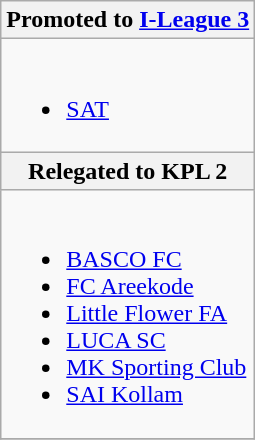<table class="wikitable">
<tr>
<th> Promoted to <a href='#'>I-League 3</a></th>
</tr>
<tr>
<td><br><ul><li><a href='#'>SAT</a></li></ul></td>
</tr>
<tr>
<th> Relegated to KPL 2</th>
</tr>
<tr>
<td><br><ul><li><a href='#'>BASCO FC</a></li><li><a href='#'>FC Areekode</a></li><li><a href='#'>Little Flower FA</a></li><li><a href='#'>LUCA SC</a></li><li><a href='#'>MK Sporting Club</a></li><li><a href='#'>SAI Kollam</a></li></ul></td>
</tr>
<tr>
</tr>
</table>
